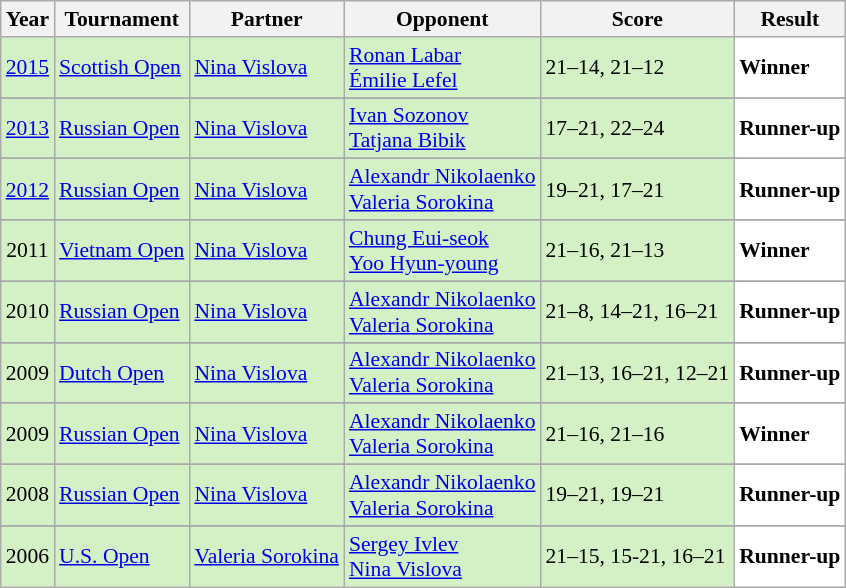<table class="sortable wikitable" style="font-size: 90%;">
<tr>
<th>Year</th>
<th>Tournament</th>
<th>Partner</th>
<th>Opponent</th>
<th>Score</th>
<th>Result</th>
</tr>
<tr style="background:#D4F1C5">
<td align="center"><a href='#'>2015</a></td>
<td align="left"><a href='#'>Scottish Open</a></td>
<td align="left"> <a href='#'>Nina Vislova</a></td>
<td align="left"> <a href='#'>Ronan Labar</a> <br>  <a href='#'>Émilie Lefel</a></td>
<td align="left">21–14, 21–12</td>
<td style="text-align:left; background:white"> <strong>Winner</strong></td>
</tr>
<tr>
</tr>
<tr style="background:#D4F1C5">
<td align="center"><a href='#'>2013</a></td>
<td align="left"><a href='#'>Russian Open</a></td>
<td align="left"> <a href='#'>Nina Vislova</a></td>
<td align="left"> <a href='#'>Ivan Sozonov</a> <br>  <a href='#'>Tatjana Bibik</a></td>
<td align="left">17–21, 22–24</td>
<td style="text-align:left; background:white"> <strong>Runner-up</strong></td>
</tr>
<tr>
</tr>
<tr style="background:#D4F1C5">
<td align="center"><a href='#'>2012</a></td>
<td align="left"><a href='#'>Russian Open</a></td>
<td align="left"> <a href='#'>Nina Vislova</a></td>
<td align="left"> <a href='#'>Alexandr Nikolaenko</a> <br>  <a href='#'>Valeria Sorokina</a></td>
<td align="left">19–21, 17–21</td>
<td style="text-align:left; background:white"> <strong>Runner-up</strong></td>
</tr>
<tr>
</tr>
<tr style="background:#D4F1C5">
<td align="center">2011</td>
<td align="left"><a href='#'>Vietnam Open</a></td>
<td align="left"> <a href='#'>Nina Vislova</a></td>
<td align="left"> <a href='#'>Chung Eui-seok</a> <br>  <a href='#'>Yoo Hyun-young</a></td>
<td align="left">21–16, 21–13</td>
<td style="text-align:left; background:white"> <strong>Winner</strong></td>
</tr>
<tr>
</tr>
<tr style="background:#D4F1C5">
<td align="center">2010</td>
<td align="left"><a href='#'>Russian Open</a></td>
<td align="left"> <a href='#'>Nina Vislova</a></td>
<td align="left"> <a href='#'>Alexandr Nikolaenko</a> <br>  <a href='#'>Valeria Sorokina</a></td>
<td align="left">21–8, 14–21, 16–21</td>
<td style="text-align:left; background:white"> <strong>Runner-up</strong></td>
</tr>
<tr>
</tr>
<tr style="background:#D4F1C5">
<td align="center">2009</td>
<td align="left"><a href='#'>Dutch Open</a></td>
<td align="left"> <a href='#'>Nina Vislova</a></td>
<td align="left"> <a href='#'>Alexandr Nikolaenko</a> <br>  <a href='#'>Valeria Sorokina</a></td>
<td align="left">21–13, 16–21, 12–21</td>
<td style="text-align:left; background:white"> <strong>Runner-up</strong></td>
</tr>
<tr>
</tr>
<tr style="background:#D4F1C5">
<td align="center">2009</td>
<td align="left"><a href='#'>Russian Open</a></td>
<td align="left"> <a href='#'>Nina Vislova</a></td>
<td align="left"> <a href='#'>Alexandr Nikolaenko</a> <br>  <a href='#'>Valeria Sorokina</a></td>
<td align="left">21–16, 21–16</td>
<td style="text-align:left; background:white"> <strong>Winner</strong></td>
</tr>
<tr>
</tr>
<tr style="background:#D4F1C5">
<td align="center">2008</td>
<td align="left"><a href='#'>Russian Open</a></td>
<td align="left"> <a href='#'>Nina Vislova</a></td>
<td align="left"> <a href='#'>Alexandr Nikolaenko</a> <br>  <a href='#'>Valeria Sorokina</a></td>
<td align="left">19–21, 19–21</td>
<td style="text-align:left; background:white"> <strong>Runner-up</strong></td>
</tr>
<tr>
</tr>
<tr style="background:#D4F1C5">
<td align="center">2006</td>
<td align="left"><a href='#'>U.S. Open</a></td>
<td align="left"> <a href='#'>Valeria Sorokina</a></td>
<td align="left"> <a href='#'>Sergey Ivlev</a> <br>  <a href='#'>Nina Vislova</a></td>
<td align="left">21–15, 15-21, 16–21</td>
<td style="text-align:left; background:white"> <strong>Runner-up</strong></td>
</tr>
</table>
